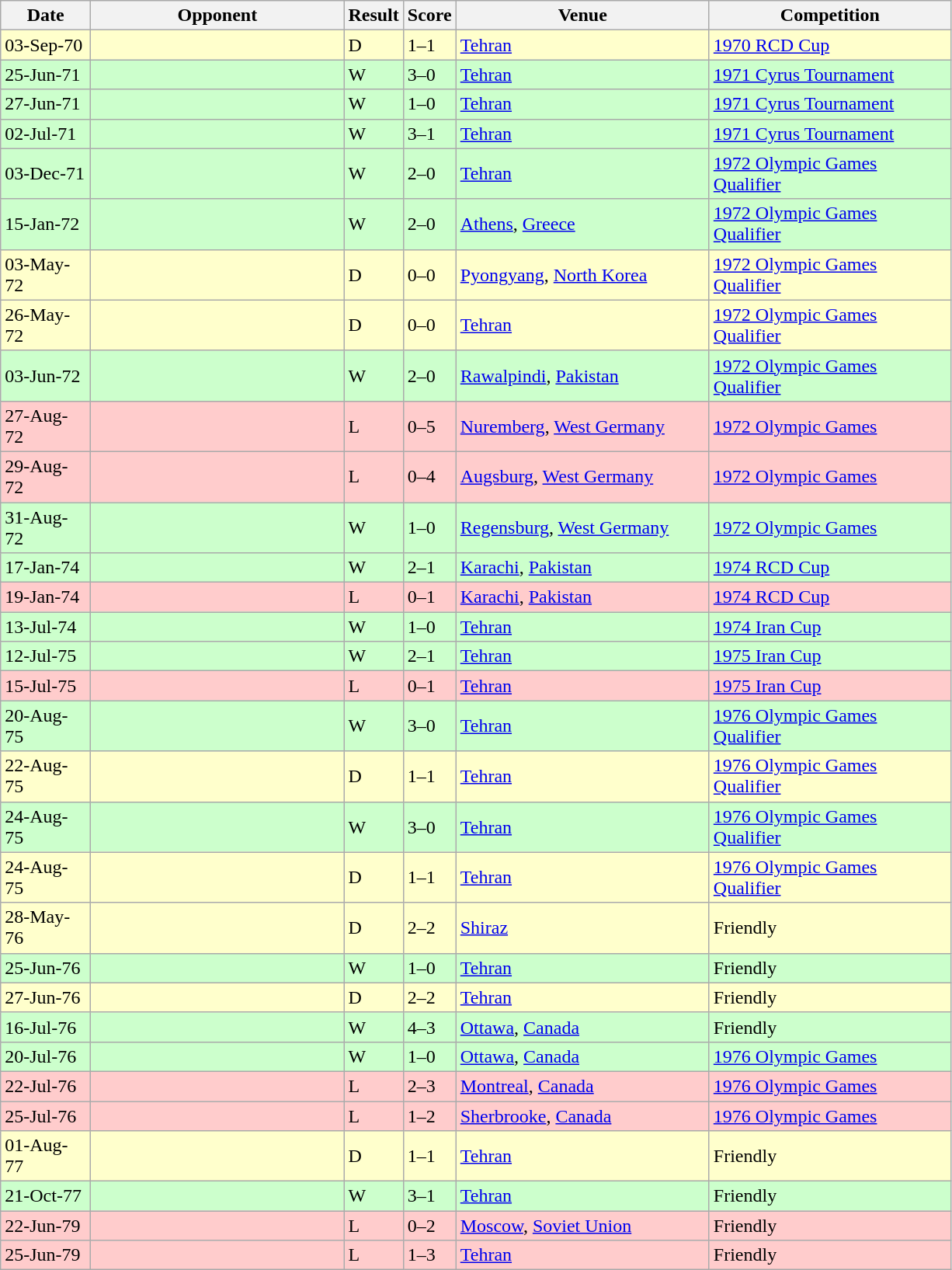<table class="wikitable">
<tr>
<th width=70>Date</th>
<th width=210>Opponent</th>
<th>Result</th>
<th>Score</th>
<th width=210>Venue</th>
<th width=200>Competition</th>
</tr>
<tr bgcolor=#FFFFCC>
<td>03-Sep-70</td>
<td></td>
<td>D</td>
<td>1–1</td>
<td><a href='#'>Tehran</a></td>
<td><a href='#'>1970 RCD Cup</a></td>
</tr>
<tr bgcolor=#CCFFCC>
<td>25-Jun-71</td>
<td></td>
<td>W</td>
<td>3–0</td>
<td><a href='#'>Tehran</a></td>
<td><a href='#'>1971 Cyrus Tournament</a></td>
</tr>
<tr bgcolor=#CCFFCC>
<td>27-Jun-71</td>
<td></td>
<td>W</td>
<td>1–0</td>
<td><a href='#'>Tehran</a></td>
<td><a href='#'>1971 Cyrus Tournament</a></td>
</tr>
<tr bgcolor=#CCFFCC>
<td>02-Jul-71</td>
<td></td>
<td>W</td>
<td>3–1</td>
<td><a href='#'>Tehran</a></td>
<td><a href='#'>1971 Cyrus Tournament</a></td>
</tr>
<tr bgcolor=#CCFFCC>
<td>03-Dec-71</td>
<td></td>
<td>W</td>
<td>2–0</td>
<td><a href='#'>Tehran</a></td>
<td><a href='#'>1972 Olympic Games Qualifier</a></td>
</tr>
<tr bgcolor=#CCFFCC>
<td>15-Jan-72</td>
<td></td>
<td>W</td>
<td>2–0</td>
<td><a href='#'>Athens</a>, <a href='#'>Greece</a></td>
<td><a href='#'>1972 Olympic Games Qualifier</a></td>
</tr>
<tr bgcolor=#FFFFCC>
<td>03-May-72</td>
<td></td>
<td>D</td>
<td>0–0</td>
<td><a href='#'>Pyongyang</a>, <a href='#'>North Korea</a></td>
<td><a href='#'>1972 Olympic Games Qualifier</a></td>
</tr>
<tr bgcolor=#FFFFCC>
<td>26-May-72</td>
<td></td>
<td>D</td>
<td>0–0</td>
<td><a href='#'>Tehran</a></td>
<td><a href='#'>1972 Olympic Games Qualifier</a></td>
</tr>
<tr bgcolor=#CCFFCC>
<td>03-Jun-72</td>
<td></td>
<td>W</td>
<td>2–0</td>
<td><a href='#'>Rawalpindi</a>, <a href='#'>Pakistan</a></td>
<td><a href='#'>1972 Olympic Games Qualifier</a></td>
</tr>
<tr bgcolor=#FFCCCC>
<td>27-Aug-72</td>
<td></td>
<td>L</td>
<td>0–5</td>
<td><a href='#'>Nuremberg</a>, <a href='#'>West Germany</a></td>
<td><a href='#'>1972 Olympic Games</a></td>
</tr>
<tr bgcolor=#FFCCCC>
<td>29-Aug-72</td>
<td></td>
<td>L</td>
<td>0–4</td>
<td><a href='#'>Augsburg</a>, <a href='#'>West Germany</a></td>
<td><a href='#'>1972 Olympic Games</a></td>
</tr>
<tr bgcolor=#CCFFCC>
<td>31-Aug-72</td>
<td></td>
<td>W</td>
<td>1–0</td>
<td><a href='#'>Regensburg</a>, <a href='#'>West Germany</a></td>
<td><a href='#'>1972 Olympic Games</a></td>
</tr>
<tr bgcolor=#CCFFCC>
<td>17-Jan-74</td>
<td></td>
<td>W</td>
<td>2–1</td>
<td><a href='#'>Karachi</a>, <a href='#'>Pakistan</a></td>
<td><a href='#'>1974 RCD Cup</a></td>
</tr>
<tr bgcolor=#FFCCCC>
<td>19-Jan-74</td>
<td></td>
<td>L</td>
<td>0–1</td>
<td><a href='#'>Karachi</a>, <a href='#'>Pakistan</a></td>
<td><a href='#'>1974 RCD Cup</a></td>
</tr>
<tr bgcolor=#CCFFCC>
<td>13-Jul-74</td>
<td></td>
<td>W</td>
<td>1–0</td>
<td><a href='#'>Tehran</a></td>
<td><a href='#'>1974 Iran Cup</a></td>
</tr>
<tr bgcolor=#CCFFCC>
<td>12-Jul-75</td>
<td></td>
<td>W</td>
<td>2–1</td>
<td><a href='#'>Tehran</a></td>
<td><a href='#'>1975 Iran Cup</a></td>
</tr>
<tr bgcolor=#FFCCCC>
<td>15-Jul-75</td>
<td></td>
<td>L</td>
<td>0–1</td>
<td><a href='#'>Tehran</a></td>
<td><a href='#'>1975 Iran Cup</a></td>
</tr>
<tr bgcolor=#CCFFCC>
<td>20-Aug-75</td>
<td></td>
<td>W</td>
<td>3–0</td>
<td><a href='#'>Tehran</a></td>
<td><a href='#'>1976 Olympic Games Qualifier</a></td>
</tr>
<tr bgcolor=#FFFFCC>
<td>22-Aug-75</td>
<td></td>
<td>D</td>
<td>1–1</td>
<td><a href='#'>Tehran</a></td>
<td><a href='#'>1976 Olympic Games Qualifier</a></td>
</tr>
<tr bgcolor=#CCFFCC>
<td>24-Aug-75</td>
<td></td>
<td>W</td>
<td>3–0</td>
<td><a href='#'>Tehran</a></td>
<td><a href='#'>1976 Olympic Games Qualifier</a></td>
</tr>
<tr bgcolor=#FFFFCC>
<td>24-Aug-75</td>
<td></td>
<td>D</td>
<td>1–1</td>
<td><a href='#'>Tehran</a></td>
<td><a href='#'>1976 Olympic Games Qualifier</a></td>
</tr>
<tr bgcolor=#FFFFCC>
<td>28-May-76</td>
<td></td>
<td>D</td>
<td>2–2</td>
<td><a href='#'>Shiraz</a></td>
<td>Friendly</td>
</tr>
<tr bgcolor=#CCFFCC>
<td>25-Jun-76</td>
<td></td>
<td>W</td>
<td>1–0</td>
<td><a href='#'>Tehran</a></td>
<td>Friendly</td>
</tr>
<tr bgcolor=#FFFFCC>
<td>27-Jun-76</td>
<td></td>
<td>D</td>
<td>2–2</td>
<td><a href='#'>Tehran</a></td>
<td>Friendly</td>
</tr>
<tr bgcolor=#CCFFCC>
<td>16-Jul-76</td>
<td></td>
<td>W</td>
<td>4–3</td>
<td><a href='#'>Ottawa</a>, <a href='#'>Canada</a></td>
<td>Friendly</td>
</tr>
<tr bgcolor=#CCFFCC>
<td>20-Jul-76</td>
<td></td>
<td>W</td>
<td>1–0</td>
<td><a href='#'>Ottawa</a>, <a href='#'>Canada</a></td>
<td><a href='#'>1976 Olympic Games</a></td>
</tr>
<tr bgcolor=#FFCCCC>
<td>22-Jul-76</td>
<td></td>
<td>L</td>
<td>2–3</td>
<td><a href='#'>Montreal</a>, <a href='#'>Canada</a></td>
<td><a href='#'>1976 Olympic Games</a></td>
</tr>
<tr bgcolor=#FFCCCC>
<td>25-Jul-76</td>
<td></td>
<td>L</td>
<td>1–2</td>
<td><a href='#'>Sherbrooke</a>, <a href='#'>Canada</a></td>
<td><a href='#'>1976 Olympic Games</a></td>
</tr>
<tr bgcolor=#FFFFCC>
<td>01-Aug-77</td>
<td></td>
<td>D</td>
<td>1–1</td>
<td><a href='#'>Tehran</a></td>
<td>Friendly</td>
</tr>
<tr bgcolor=#CCFFCC>
<td>21-Oct-77</td>
<td></td>
<td>W</td>
<td>3–1</td>
<td><a href='#'>Tehran</a></td>
<td>Friendly</td>
</tr>
<tr bgcolor=#FFCCCC>
<td>22-Jun-79</td>
<td></td>
<td>L</td>
<td>0–2</td>
<td><a href='#'>Moscow</a>, <a href='#'>Soviet Union</a></td>
<td>Friendly</td>
</tr>
<tr bgcolor=#FFCCCC>
<td>25-Jun-79</td>
<td></td>
<td>L</td>
<td>1–3</td>
<td><a href='#'>Tehran</a></td>
<td>Friendly</td>
</tr>
</table>
